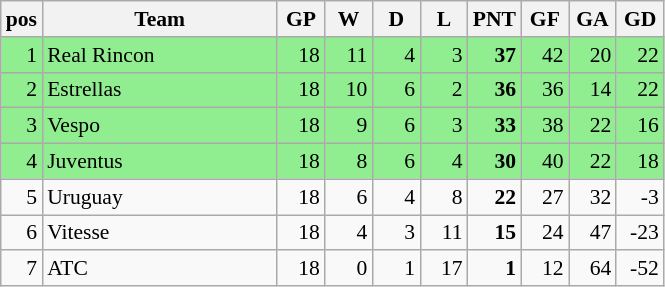<table cellspacing="0" cellpadding="3" style="background-color: #f9f9f9; font-size: 90%; text-align: right"  class="wikitable">
<tr>
<th align=left>pos</th>
<th align=left width=150>Team</th>
<th align=center width=25>GP</th>
<th align=center width=25>W</th>
<th align=center width=25>D</th>
<th align=center width=25>L</th>
<th align=left width=25>PNT</th>
<th align=center width=25>GF</th>
<th align=center width=25>GA</th>
<th align=center width=25>GD</th>
</tr>
<tr align="right" style="background:lightgreen;">
<td>1</td>
<td align=left>Real Rincon</td>
<td>18</td>
<td>11</td>
<td>4</td>
<td>3</td>
<td><strong>37 </strong></td>
<td>42</td>
<td>20</td>
<td>22</td>
</tr>
<tr align="right" style="background:lightgreen;">
<td>2</td>
<td align=left>Estrellas</td>
<td>18</td>
<td>10</td>
<td>6</td>
<td>2</td>
<td><strong>36 </strong></td>
<td>36</td>
<td>14</td>
<td>22</td>
</tr>
<tr align="right" style="background:lightgreen;">
<td>3</td>
<td align=left>Vespo</td>
<td>18</td>
<td>9</td>
<td>6</td>
<td>3</td>
<td><strong>33 </strong></td>
<td>38</td>
<td>22</td>
<td>16</td>
</tr>
<tr align="right" style="background:lightgreen;">
<td>4</td>
<td align=left>Juventus</td>
<td>18</td>
<td>8</td>
<td>6</td>
<td>4</td>
<td><strong>30 </strong></td>
<td>40</td>
<td>22</td>
<td>18</td>
</tr>
<tr>
<td>5</td>
<td align=left>Uruguay</td>
<td>18</td>
<td>6</td>
<td>4</td>
<td>8</td>
<td><strong>22 </strong></td>
<td>27</td>
<td>32</td>
<td>-3</td>
</tr>
<tr>
<td>6</td>
<td align=left>Vitesse</td>
<td>18</td>
<td>4</td>
<td>3</td>
<td>11</td>
<td><strong>15 </strong></td>
<td>24</td>
<td>47</td>
<td>-23</td>
</tr>
<tr>
<td>7</td>
<td align=left>ATC</td>
<td>18</td>
<td>0</td>
<td>1</td>
<td>17</td>
<td><strong>1 </strong></td>
<td>12</td>
<td>64</td>
<td>-52</td>
</tr>
</table>
